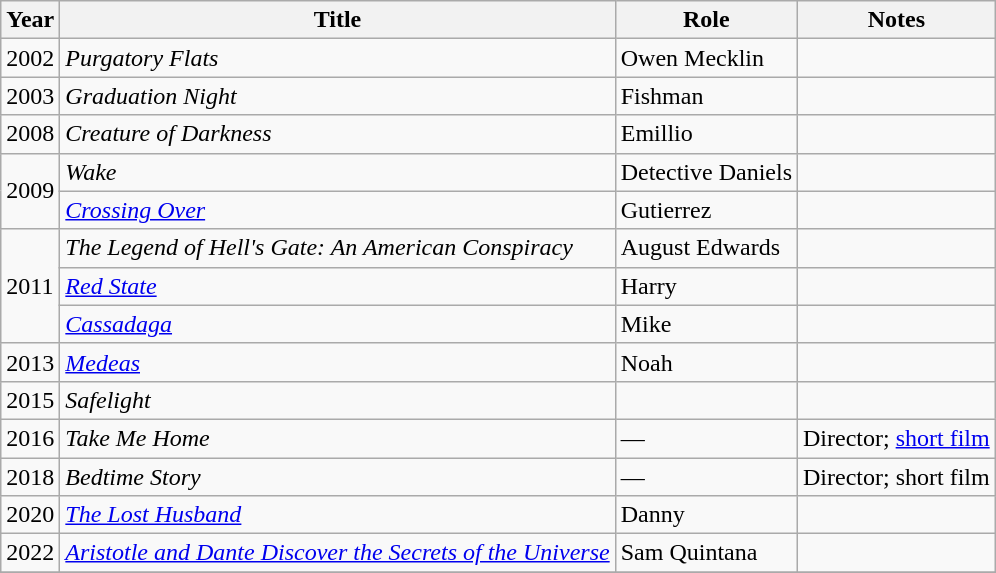<table class="wikitable sortable">
<tr>
<th>Year</th>
<th>Title</th>
<th>Role</th>
<th>Notes</th>
</tr>
<tr>
<td>2002</td>
<td><em>Purgatory Flats</em></td>
<td>Owen Mecklin</td>
<td></td>
</tr>
<tr>
<td>2003</td>
<td><em>Graduation Night</em></td>
<td>Fishman</td>
<td></td>
</tr>
<tr>
<td>2008</td>
<td><em>Creature of Darkness</em></td>
<td>Emillio</td>
<td></td>
</tr>
<tr>
<td rowspan="2">2009</td>
<td><em>Wake</em></td>
<td>Detective Daniels</td>
<td></td>
</tr>
<tr>
<td><em><a href='#'>Crossing Over</a></em></td>
<td>Gutierrez</td>
<td></td>
</tr>
<tr>
<td rowspan="3">2011</td>
<td><em>The Legend of Hell's Gate: An American Conspiracy</em></td>
<td>August Edwards</td>
<td></td>
</tr>
<tr>
<td><em><a href='#'>Red State</a></em></td>
<td>Harry</td>
<td></td>
</tr>
<tr>
<td><em><a href='#'>Cassadaga</a></em></td>
<td>Mike</td>
<td></td>
</tr>
<tr>
<td>2013</td>
<td><em><a href='#'>Medeas</a></em></td>
<td>Noah</td>
<td></td>
</tr>
<tr>
<td>2015</td>
<td><em>Safelight</em></td>
<td></td>
</tr>
<tr>
<td>2016</td>
<td><em>Take Me Home</em></td>
<td>—</td>
<td>Director; <a href='#'>short film</a></td>
</tr>
<tr>
<td>2018</td>
<td><em>Bedtime Story</em></td>
<td>—</td>
<td>Director; short film</td>
</tr>
<tr>
<td>2020</td>
<td><em><a href='#'>The Lost Husband</a></em></td>
<td>Danny</td>
<td></td>
</tr>
<tr>
<td>2022</td>
<td><em><a href='#'>Aristotle and Dante Discover the Secrets of the Universe</a></em></td>
<td>Sam Quintana</td>
<td></td>
</tr>
<tr>
</tr>
</table>
